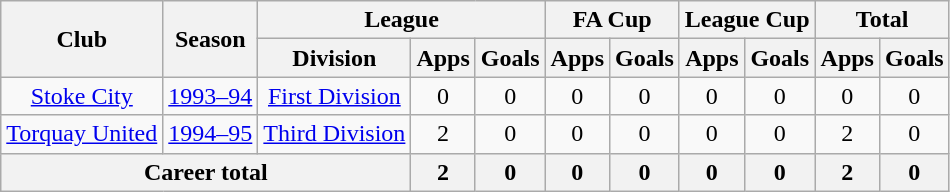<table class="wikitable" style="text-align: center;">
<tr>
<th rowspan="2">Club</th>
<th rowspan="2">Season</th>
<th colspan="3">League</th>
<th colspan="2">FA Cup</th>
<th colspan="2">League Cup</th>
<th colspan="2">Total</th>
</tr>
<tr>
<th>Division</th>
<th>Apps</th>
<th>Goals</th>
<th>Apps</th>
<th>Goals</th>
<th>Apps</th>
<th>Goals</th>
<th>Apps</th>
<th>Goals</th>
</tr>
<tr>
<td><a href='#'>Stoke City</a></td>
<td><a href='#'>1993–94</a></td>
<td><a href='#'>First Division</a></td>
<td>0</td>
<td>0</td>
<td>0</td>
<td>0</td>
<td>0</td>
<td>0</td>
<td>0</td>
<td>0</td>
</tr>
<tr>
<td><a href='#'>Torquay United</a></td>
<td><a href='#'>1994–95</a></td>
<td><a href='#'>Third Division</a></td>
<td>2</td>
<td>0</td>
<td>0</td>
<td>0</td>
<td>0</td>
<td>0</td>
<td>2</td>
<td>0</td>
</tr>
<tr>
<th colspan="3">Career total</th>
<th>2</th>
<th>0</th>
<th>0</th>
<th>0</th>
<th>0</th>
<th>0</th>
<th>2</th>
<th>0</th>
</tr>
</table>
